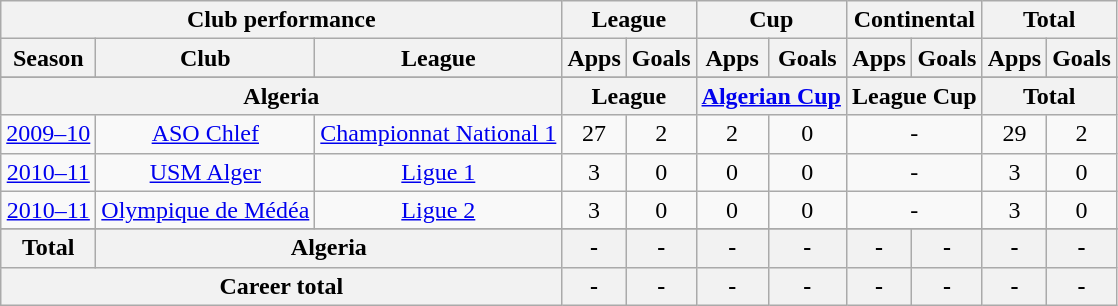<table class="wikitable" style="text-align:center">
<tr>
<th colspan=3>Club performance</th>
<th colspan=2>League</th>
<th colspan=2>Cup</th>
<th colspan=2>Continental</th>
<th colspan=2>Total</th>
</tr>
<tr>
<th>Season</th>
<th>Club</th>
<th>League</th>
<th>Apps</th>
<th>Goals</th>
<th>Apps</th>
<th>Goals</th>
<th>Apps</th>
<th>Goals</th>
<th>Apps</th>
<th>Goals</th>
</tr>
<tr>
</tr>
<tr>
<th colspan=3>Algeria</th>
<th colspan=2>League</th>
<th colspan=2><a href='#'>Algerian Cup</a></th>
<th colspan=2>League Cup</th>
<th colspan=2>Total</th>
</tr>
<tr>
<td><a href='#'>2009–10</a></td>
<td rowspan="1"><a href='#'>ASO Chlef</a></td>
<td rowspan="1"><a href='#'>Championnat National 1</a></td>
<td>27</td>
<td>2</td>
<td>2</td>
<td>0</td>
<td colspan="2">-</td>
<td>29</td>
<td>2</td>
</tr>
<tr>
<td><a href='#'>2010–11</a></td>
<td rowspan="1"><a href='#'>USM Alger</a></td>
<td rowspan="1"><a href='#'>Ligue 1</a></td>
<td>3</td>
<td>0</td>
<td>0</td>
<td>0</td>
<td colspan="2">-</td>
<td>3</td>
<td>0</td>
</tr>
<tr>
<td><a href='#'>2010–11</a></td>
<td rowspan="1"><a href='#'>Olympique de Médéa</a></td>
<td rowspan="1"><a href='#'>Ligue 2</a></td>
<td>3</td>
<td>0</td>
<td>0</td>
<td>0</td>
<td colspan="2">-</td>
<td>3</td>
<td>0</td>
</tr>
<tr>
</tr>
<tr>
<th rowspan=1>Total</th>
<th colspan=2>Algeria</th>
<th>-</th>
<th>-</th>
<th>-</th>
<th>-</th>
<th>-</th>
<th>-</th>
<th>-</th>
<th>-</th>
</tr>
<tr>
<th colspan=3>Career total</th>
<th>-</th>
<th>-</th>
<th>-</th>
<th>-</th>
<th>-</th>
<th>-</th>
<th>-</th>
<th>-</th>
</tr>
</table>
